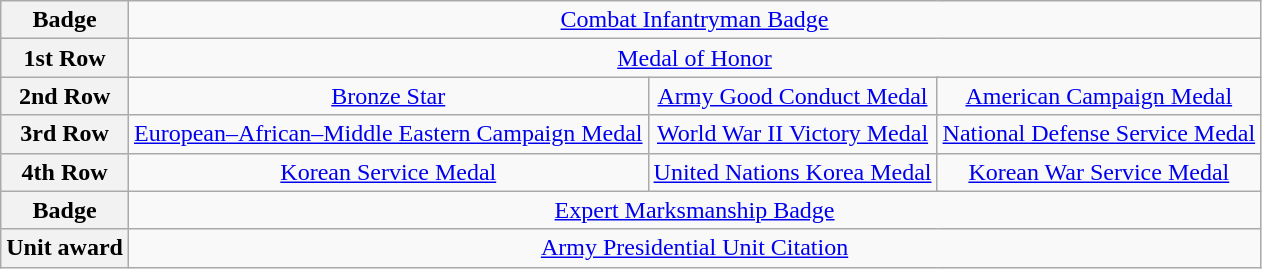<table class="wikitable" style="text-align: center;">
<tr>
<th>Badge</th>
<td colspan="12" align="center"><a href='#'>Combat Infantryman Badge</a></td>
</tr>
<tr>
<th>1st Row</th>
<td colspan="12" align="center"><a href='#'>Medal of Honor</a></td>
</tr>
<tr>
<th>2nd Row</th>
<td colspan="4" align="center"><a href='#'>Bronze Star</a></td>
<td colspan="4" align="center"><a href='#'>Army Good Conduct Medal</a> <br></td>
<td colspan="4" align="center"><a href='#'>American Campaign Medal</a></td>
</tr>
<tr>
<th>3rd Row</th>
<td colspan="4" align="center"><a href='#'>European–African–Middle Eastern Campaign Medal</a> <br></td>
<td colspan="4" align="center"><a href='#'>World War II Victory Medal</a></td>
<td colspan="4" align="center"><a href='#'>National Defense Service Medal</a></td>
</tr>
<tr>
<th>4th Row</th>
<td colspan="4" align="center"><a href='#'>Korean Service Medal</a> <br></td>
<td colspan="4" align="center"><a href='#'>United Nations Korea Medal</a></td>
<td colspan="4" align="center"><a href='#'>Korean War Service Medal</a></td>
</tr>
<tr>
<th>Badge</th>
<td colspan="12" align="center"><a href='#'>Expert Marksmanship Badge</a> <br></td>
</tr>
<tr>
<th>Unit award</th>
<td colspan="12" align="center"><a href='#'>Army Presidential Unit Citation</a> <br></td>
</tr>
</table>
